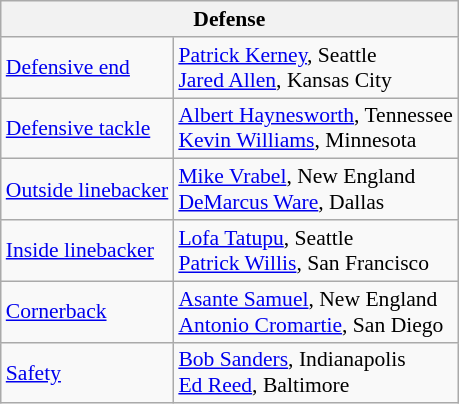<table class="wikitable" style="font-size:90%;">
<tr>
<th colspan="2">Defense</th>
</tr>
<tr>
<td><a href='#'>Defensive end</a></td>
<td><a href='#'>Patrick Kerney</a>, Seattle<br><a href='#'>Jared Allen</a>, Kansas City</td>
</tr>
<tr>
<td><a href='#'>Defensive tackle</a></td>
<td><a href='#'>Albert Haynesworth</a>, Tennessee<br><a href='#'>Kevin Williams</a>, Minnesota</td>
</tr>
<tr>
<td><a href='#'>Outside linebacker</a></td>
<td><a href='#'>Mike Vrabel</a>, New England<br><a href='#'>DeMarcus Ware</a>, Dallas</td>
</tr>
<tr>
<td><a href='#'>Inside linebacker</a></td>
<td><a href='#'>Lofa Tatupu</a>, Seattle<br><a href='#'>Patrick Willis</a>, San Francisco</td>
</tr>
<tr>
<td><a href='#'>Cornerback</a></td>
<td><a href='#'>Asante Samuel</a>, New England<br><a href='#'>Antonio Cromartie</a>, San Diego</td>
</tr>
<tr>
<td><a href='#'>Safety</a></td>
<td><a href='#'>Bob Sanders</a>, Indianapolis<br><a href='#'>Ed Reed</a>, Baltimore</td>
</tr>
</table>
